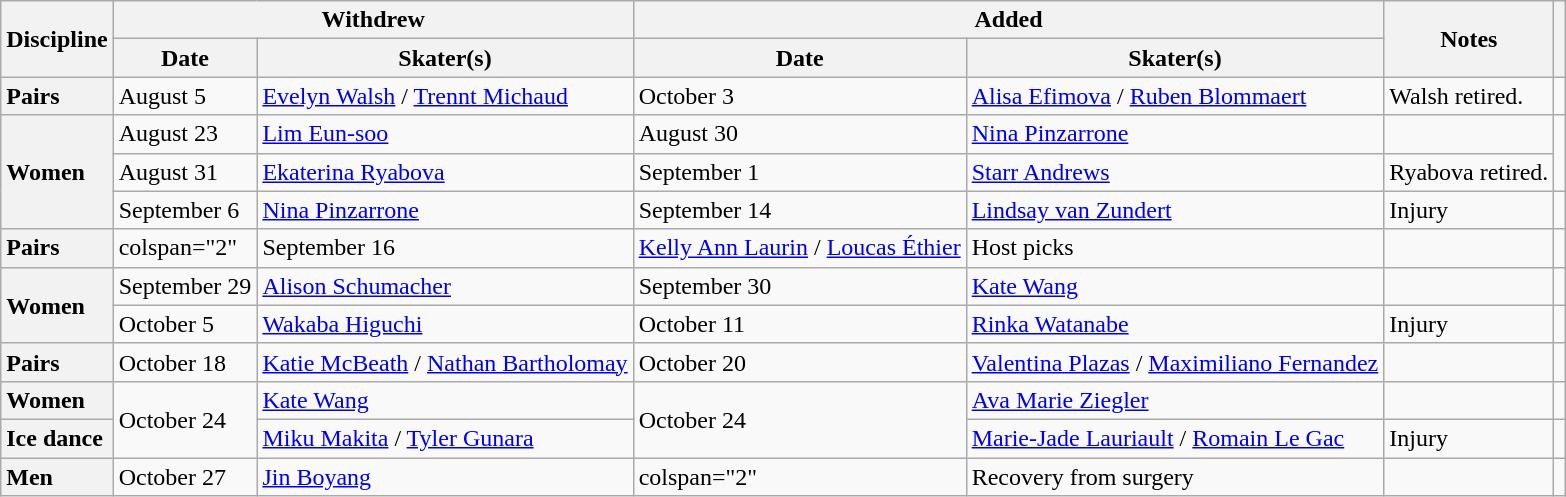<table class="wikitable unsortable">
<tr>
<th scope="col" rowspan=2>Discipline</th>
<th scope="col" colspan=2>Withdrew</th>
<th scope="col" colspan=2>Added</th>
<th scope="col" rowspan=2>Notes</th>
<th scope="col" rowspan=2></th>
</tr>
<tr>
<th>Date</th>
<th>Skater(s)</th>
<th>Date</th>
<th>Skater(s)</th>
</tr>
<tr>
<th scope="row" style="text-align:left">Pairs</th>
<td>August 5</td>
<td> <a href='#'>Evelyn Walsh</a> / <a href='#'>Trennt Michaud</a></td>
<td>October 3</td>
<td> <a href='#'>Alisa Efimova</a> / <a href='#'>Ruben Blommaert</a></td>
<td>Walsh retired.</td>
<td></td>
</tr>
<tr>
<th scope="row" style="text-align:left" rowspan="3">Women</th>
<td>August 23</td>
<td> <a href='#'>Lim Eun-soo</a></td>
<td>August 30</td>
<td> <a href='#'>Nina Pinzarrone</a></td>
<td></td>
<td rowspan = 2></td>
</tr>
<tr>
<td>August 31</td>
<td> <a href='#'>Ekaterina Ryabova</a></td>
<td>September 1</td>
<td> <a href='#'>Starr Andrews</a></td>
<td>Ryabova retired.</td>
</tr>
<tr>
<td>September 6</td>
<td> <a href='#'>Nina Pinzarrone</a></td>
<td>September 14</td>
<td> <a href='#'>Lindsay van Zundert</a></td>
<td>Injury</td>
<td></td>
</tr>
<tr>
<th scope="row" style="text-align:left">Pairs</th>
<td>colspan="2" </td>
<td>September 16</td>
<td> <a href='#'>Kelly Ann Laurin</a> / <a href='#'>Loucas Éthier</a></td>
<td>Host picks</td>
<td></td>
</tr>
<tr>
<th scope="row" style="text-align:left" rowspan=2>Women</th>
<td>September 29</td>
<td> <a href='#'>Alison Schumacher</a></td>
<td>September 30</td>
<td> <a href='#'>Kate Wang</a></td>
<td></td>
<td></td>
</tr>
<tr>
<td>October 5</td>
<td> <a href='#'>Wakaba Higuchi</a></td>
<td>October 11</td>
<td> <a href='#'>Rinka Watanabe</a></td>
<td>Injury</td>
<td></td>
</tr>
<tr>
<th scope="row" style="text-align:left">Pairs</th>
<td>October 18</td>
<td> <a href='#'>Katie McBeath</a> / <a href='#'>Nathan Bartholomay</a></td>
<td>October 20</td>
<td> <a href='#'>Valentina Plazas</a> / <a href='#'>Maximiliano Fernandez</a></td>
<td></td>
<td></td>
</tr>
<tr>
<th scope="row" style="text-align:left">Women</th>
<td rowspan=2>October 24</td>
<td> <a href='#'>Kate Wang</a></td>
<td rowspan=2>October 24</td>
<td> <a href='#'>Ava Marie Ziegler</a></td>
<td></td>
<td></td>
</tr>
<tr>
<th scope="row" style="text-align:left">Ice dance</th>
<td> <a href='#'>Miku Makita</a> / <a href='#'>Tyler Gunara</a></td>
<td> <a href='#'>Marie-Jade Lauriault</a> / <a href='#'>Romain Le Gac</a></td>
<td>Injury</td>
<td></td>
</tr>
<tr>
<th scope="row" style="text-align:left">Men</th>
<td>October 27</td>
<td> <a href='#'>Jin Boyang</a></td>
<td>colspan="2" </td>
<td>Recovery from surgery</td>
<td></td>
</tr>
</table>
